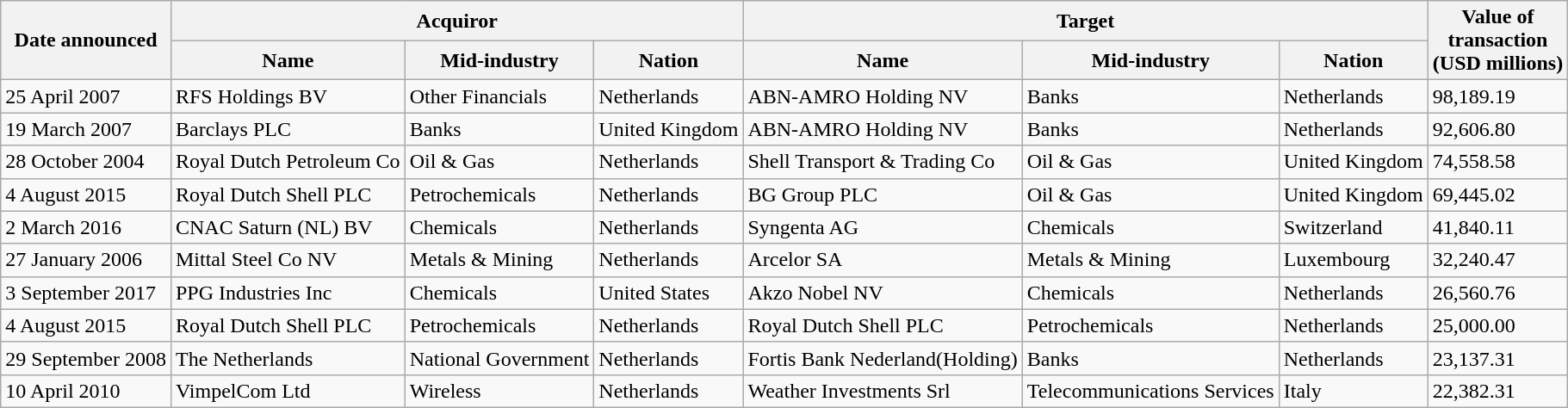<table class="wikitable">
<tr>
<th rowspan=2>Date announced</th>
<th colspan=3>Acquiror</th>
<th colspan=3>Target</th>
<th rowspan=2>Value of<br>transaction<br>(USD millions)</th>
</tr>
<tr>
<th>Name</th>
<th>Mid-industry<br></th>
<th>Nation</th>
<th>Name</th>
<th>Mid-industry</th>
<th>Nation</th>
</tr>
<tr>
<td>25 April 2007</td>
<td>RFS Holdings BV</td>
<td>Other Financials</td>
<td>Netherlands</td>
<td>ABN-AMRO Holding NV</td>
<td>Banks</td>
<td>Netherlands</td>
<td>98,189.19</td>
</tr>
<tr>
<td>19 March 2007</td>
<td>Barclays PLC</td>
<td>Banks</td>
<td>United Kingdom</td>
<td>ABN-AMRO Holding NV</td>
<td>Banks</td>
<td>Netherlands</td>
<td>92,606.80</td>
</tr>
<tr>
<td>28 October 2004</td>
<td>Royal Dutch Petroleum Co</td>
<td>Oil & Gas</td>
<td>Netherlands</td>
<td>Shell Transport & Trading Co</td>
<td>Oil & Gas</td>
<td>United Kingdom</td>
<td>74,558.58</td>
</tr>
<tr>
<td>4 August 2015</td>
<td>Royal Dutch Shell PLC</td>
<td>Petrochemicals</td>
<td>Netherlands</td>
<td>BG Group PLC</td>
<td>Oil & Gas</td>
<td>United Kingdom</td>
<td>69,445.02</td>
</tr>
<tr>
<td>2 March 2016</td>
<td>CNAC Saturn (NL) BV</td>
<td>Chemicals</td>
<td>Netherlands</td>
<td>Syngenta AG</td>
<td>Chemicals</td>
<td>Switzerland</td>
<td>41,840.11</td>
</tr>
<tr>
<td>27 January 2006</td>
<td>Mittal Steel Co NV</td>
<td>Metals & Mining</td>
<td>Netherlands</td>
<td>Arcelor SA</td>
<td>Metals & Mining</td>
<td>Luxembourg</td>
<td>32,240.47</td>
</tr>
<tr>
<td>3 September 2017</td>
<td>PPG Industries Inc</td>
<td>Chemicals</td>
<td>United States</td>
<td>Akzo Nobel NV</td>
<td>Chemicals</td>
<td>Netherlands</td>
<td>26,560.76</td>
</tr>
<tr>
<td>4 August 2015</td>
<td>Royal Dutch Shell PLC</td>
<td>Petrochemicals</td>
<td>Netherlands</td>
<td>Royal Dutch Shell PLC</td>
<td>Petrochemicals</td>
<td>Netherlands</td>
<td>25,000.00</td>
</tr>
<tr>
<td>29 September 2008</td>
<td>The Netherlands</td>
<td>National Government</td>
<td>Netherlands</td>
<td>Fortis Bank Nederland(Holding)</td>
<td>Banks</td>
<td>Netherlands</td>
<td>23,137.31</td>
</tr>
<tr>
<td>10 April 2010</td>
<td>VimpelCom Ltd</td>
<td>Wireless</td>
<td>Netherlands</td>
<td>Weather Investments Srl</td>
<td>Telecommunications Services</td>
<td>Italy</td>
<td>22,382.31</td>
</tr>
</table>
